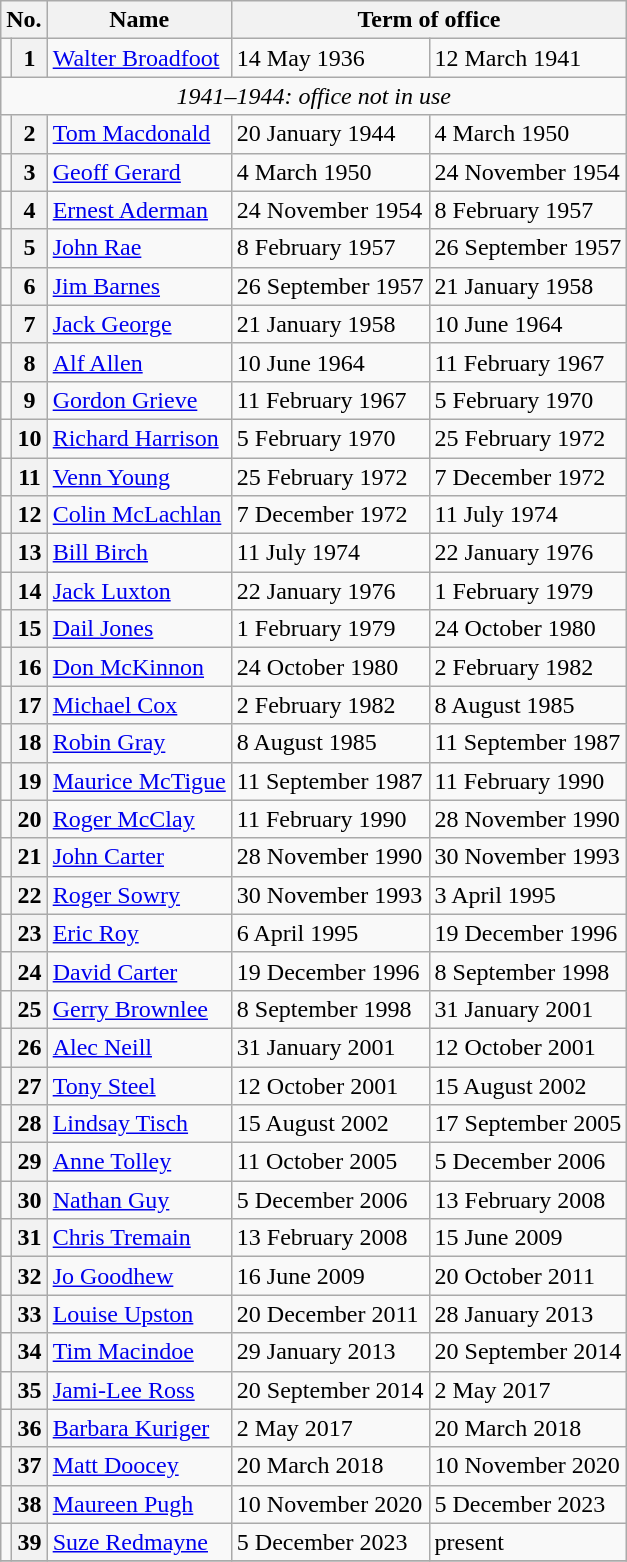<table class="wikitable">
<tr>
<th colspan="2">No.</th>
<th>Name</th>
<th colspan="2">Term of office</th>
</tr>
<tr>
<td bgcolor=></td>
<th>1</th>
<td><a href='#'>Walter Broadfoot</a></td>
<td>14 May 1936</td>
<td>12 March 1941</td>
</tr>
<tr>
<td colspan=5 align=center><em>1941–1944: office not in use</em></td>
</tr>
<tr>
<td bgcolor=></td>
<th>2</th>
<td><a href='#'>Tom Macdonald</a></td>
<td>20 January 1944</td>
<td>4 March 1950</td>
</tr>
<tr>
<td bgcolor=></td>
<th>3</th>
<td><a href='#'>Geoff Gerard</a></td>
<td>4 March 1950</td>
<td>24 November 1954</td>
</tr>
<tr>
<td bgcolor=></td>
<th>4</th>
<td><a href='#'>Ernest Aderman</a></td>
<td>24 November 1954</td>
<td>8 February 1957</td>
</tr>
<tr>
<td bgcolor=></td>
<th>5</th>
<td><a href='#'>John Rae</a></td>
<td>8 February 1957</td>
<td>26 September 1957</td>
</tr>
<tr>
<td bgcolor=></td>
<th>6</th>
<td><a href='#'>Jim Barnes</a></td>
<td>26 September 1957</td>
<td>21 January 1958</td>
</tr>
<tr>
<td bgcolor=></td>
<th>7</th>
<td><a href='#'>Jack George</a></td>
<td>21 January 1958</td>
<td>10 June 1964</td>
</tr>
<tr>
<td bgcolor=></td>
<th>8</th>
<td><a href='#'>Alf Allen</a></td>
<td>10 June 1964</td>
<td>11 February 1967</td>
</tr>
<tr>
<td bgcolor=></td>
<th>9</th>
<td><a href='#'>Gordon Grieve</a></td>
<td>11 February 1967</td>
<td>5 February 1970</td>
</tr>
<tr>
<td bgcolor=></td>
<th>10</th>
<td><a href='#'>Richard Harrison</a></td>
<td>5 February 1970</td>
<td>25 February 1972</td>
</tr>
<tr>
<td bgcolor=></td>
<th>11</th>
<td><a href='#'>Venn Young</a></td>
<td>25 February 1972</td>
<td>7 December 1972</td>
</tr>
<tr>
<td bgcolor=></td>
<th>12</th>
<td><a href='#'>Colin McLachlan</a></td>
<td>7 December 1972</td>
<td>11 July 1974</td>
</tr>
<tr>
<td bgcolor=></td>
<th>13</th>
<td><a href='#'>Bill Birch</a></td>
<td>11 July 1974</td>
<td>22 January 1976</td>
</tr>
<tr>
<td bgcolor=></td>
<th>14</th>
<td><a href='#'>Jack Luxton</a></td>
<td>22 January 1976</td>
<td>1 February 1979</td>
</tr>
<tr>
<td bgcolor=></td>
<th>15</th>
<td><a href='#'>Dail Jones</a></td>
<td>1 February 1979</td>
<td>24 October 1980</td>
</tr>
<tr>
<td bgcolor=></td>
<th>16</th>
<td><a href='#'>Don McKinnon</a></td>
<td>24 October 1980</td>
<td>2 February 1982</td>
</tr>
<tr>
<td bgcolor=></td>
<th>17</th>
<td><a href='#'>Michael Cox</a></td>
<td>2 February 1982</td>
<td>8 August 1985</td>
</tr>
<tr>
<td bgcolor=></td>
<th>18</th>
<td><a href='#'>Robin Gray</a></td>
<td>8 August 1985</td>
<td>11 September 1987</td>
</tr>
<tr>
<td bgcolor=></td>
<th>19</th>
<td><a href='#'>Maurice McTigue</a></td>
<td>11 September 1987</td>
<td>11 February 1990</td>
</tr>
<tr>
<td bgcolor=></td>
<th>20</th>
<td><a href='#'>Roger McClay</a></td>
<td>11 February 1990</td>
<td>28 November 1990</td>
</tr>
<tr>
<td bgcolor=></td>
<th>21</th>
<td><a href='#'>John Carter</a></td>
<td>28 November 1990</td>
<td>30 November 1993</td>
</tr>
<tr>
<td bgcolor=></td>
<th>22</th>
<td><a href='#'>Roger Sowry</a></td>
<td>30 November 1993</td>
<td>3 April 1995</td>
</tr>
<tr>
<td bgcolor=></td>
<th>23</th>
<td><a href='#'>Eric Roy</a></td>
<td>6 April 1995</td>
<td>19 December 1996</td>
</tr>
<tr>
<td bgcolor=></td>
<th>24</th>
<td><a href='#'>David Carter</a></td>
<td>19 December 1996</td>
<td>8 September 1998</td>
</tr>
<tr>
<td bgcolor=></td>
<th>25</th>
<td><a href='#'>Gerry Brownlee</a></td>
<td>8 September 1998</td>
<td>31 January 2001</td>
</tr>
<tr>
<td bgcolor=></td>
<th>26</th>
<td><a href='#'>Alec Neill</a></td>
<td>31 January 2001</td>
<td>12 October 2001</td>
</tr>
<tr>
<td bgcolor=></td>
<th>27</th>
<td><a href='#'>Tony Steel</a></td>
<td>12 October 2001</td>
<td>15 August 2002</td>
</tr>
<tr>
<td bgcolor=></td>
<th>28</th>
<td><a href='#'>Lindsay Tisch</a></td>
<td>15 August 2002</td>
<td>17 September 2005</td>
</tr>
<tr>
<td bgcolor=></td>
<th>29</th>
<td><a href='#'>Anne Tolley</a></td>
<td>11 October 2005</td>
<td>5 December 2006</td>
</tr>
<tr>
<td bgcolor=></td>
<th>30</th>
<td><a href='#'>Nathan Guy</a></td>
<td>5 December 2006</td>
<td>13 February 2008</td>
</tr>
<tr>
<td bgcolor=></td>
<th>31</th>
<td><a href='#'>Chris Tremain</a></td>
<td>13 February 2008</td>
<td>15 June 2009</td>
</tr>
<tr>
<td bgcolor=></td>
<th>32</th>
<td><a href='#'>Jo Goodhew</a></td>
<td>16 June 2009</td>
<td>20 October 2011</td>
</tr>
<tr>
<td bgcolor=></td>
<th>33</th>
<td><a href='#'>Louise Upston</a></td>
<td>20 December 2011</td>
<td>28 January 2013</td>
</tr>
<tr>
<td bgcolor=></td>
<th>34</th>
<td><a href='#'>Tim Macindoe</a></td>
<td>29 January 2013</td>
<td>20 September 2014</td>
</tr>
<tr>
<td bgcolor=></td>
<th>35</th>
<td><a href='#'>Jami-Lee Ross</a></td>
<td>20 September 2014</td>
<td>2 May 2017</td>
</tr>
<tr>
<td bgcolor=></td>
<th>36</th>
<td><a href='#'>Barbara Kuriger</a></td>
<td>2 May 2017</td>
<td>20 March 2018</td>
</tr>
<tr>
<td bgcolor=></td>
<th>37</th>
<td><a href='#'>Matt Doocey</a></td>
<td>20 March 2018</td>
<td>10 November 2020</td>
</tr>
<tr>
<td bgcolor=></td>
<th>38</th>
<td><a href='#'>Maureen Pugh</a></td>
<td>10 November 2020</td>
<td>5 December 2023</td>
</tr>
<tr>
<td bgcolor=></td>
<th>39</th>
<td><a href='#'>Suze Redmayne</a></td>
<td>5 December 2023</td>
<td>present</td>
</tr>
<tr>
</tr>
</table>
